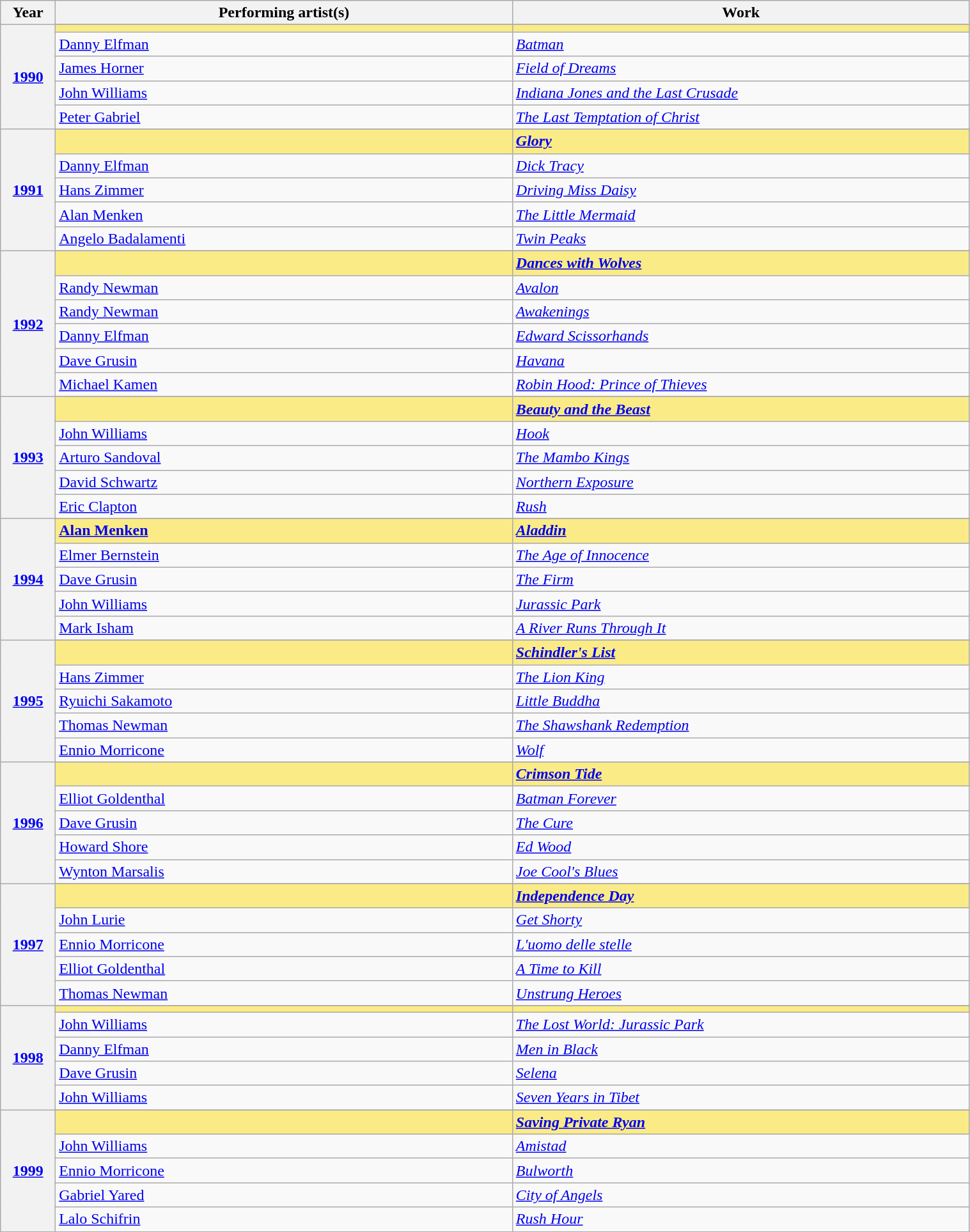<table class="wikitable" style="width:80%">
<tr>
<th width="2%">Year</th>
<th width="25%">Performing artist(s)</th>
<th width="25%">Work</th>
</tr>
<tr>
<th scope="row", rowspan=6, style="text-align:center;"><a href='#'>1990</a> <br></th>
</tr>
<tr style="background:#FAEB86">
<td><strong>  </strong></td>
<td><strong> <em></em> </strong></td>
</tr>
<tr>
<td><a href='#'>Danny Elfman</a></td>
<td><em><a href='#'>Batman</a></em></td>
</tr>
<tr>
<td><a href='#'>James Horner</a></td>
<td><em><a href='#'>Field of Dreams</a></em></td>
</tr>
<tr>
<td><a href='#'>John Williams</a></td>
<td><em><a href='#'>Indiana Jones and the Last Crusade</a></em></td>
</tr>
<tr>
<td><a href='#'>Peter Gabriel</a></td>
<td><em><a href='#'>The Last Temptation of Christ</a></em></td>
</tr>
<tr>
<th scope="row", rowspan=6, style="text-align:center;"><a href='#'>1991</a> <br></th>
</tr>
<tr style="background:#FAEB86">
<td><strong>  </strong></td>
<td><strong> <em><a href='#'>Glory</a></em> </strong></td>
</tr>
<tr>
<td><a href='#'>Danny Elfman</a></td>
<td><em><a href='#'>Dick Tracy</a></em></td>
</tr>
<tr>
<td><a href='#'>Hans Zimmer</a></td>
<td><em><a href='#'>Driving Miss Daisy</a></em></td>
</tr>
<tr>
<td><a href='#'>Alan Menken</a></td>
<td><em><a href='#'>The Little Mermaid</a></em></td>
</tr>
<tr>
<td><a href='#'>Angelo Badalamenti</a></td>
<td><em><a href='#'>Twin Peaks</a></em></td>
</tr>
<tr>
<th scope="row", rowspan=7, style="text-align:center;"><a href='#'>1992</a> <br></th>
</tr>
<tr style="background:#FAEB86">
<td><strong>  </strong></td>
<td><strong> <em><a href='#'>Dances with Wolves</a></em> </strong></td>
</tr>
<tr>
<td><a href='#'>Randy Newman</a></td>
<td><em><a href='#'>Avalon</a></em></td>
</tr>
<tr>
<td><a href='#'>Randy Newman</a></td>
<td><em><a href='#'>Awakenings</a></em></td>
</tr>
<tr>
<td><a href='#'>Danny Elfman</a></td>
<td><em><a href='#'>Edward Scissorhands</a></em></td>
</tr>
<tr>
<td><a href='#'>Dave Grusin</a></td>
<td><em><a href='#'>Havana</a></em></td>
</tr>
<tr>
<td><a href='#'>Michael Kamen</a></td>
<td><em><a href='#'>Robin Hood: Prince of Thieves</a></em></td>
</tr>
<tr>
<th scope="row", rowspan=6 style="text-align:center;"><a href='#'>1993</a> <br></th>
</tr>
<tr style="background:#FAEB86">
<td rowspan="1"><strong>  </strong></td>
<td><strong> <em><a href='#'>Beauty and the Beast</a></em> </strong></td>
</tr>
<tr>
<td><a href='#'>John Williams</a></td>
<td><em><a href='#'>Hook</a></em></td>
</tr>
<tr>
<td><a href='#'>Arturo Sandoval</a></td>
<td><em><a href='#'>The Mambo Kings</a></em></td>
</tr>
<tr>
<td><a href='#'>David Schwartz</a></td>
<td><em><a href='#'>Northern Exposure</a></em></td>
</tr>
<tr>
<td><a href='#'>Eric Clapton</a></td>
<td><em><a href='#'>Rush</a></em></td>
</tr>
<tr>
<th scope="row", rowspan=6, style="text-align:center;"><a href='#'>1994</a> <br></th>
</tr>
<tr style="background:#FAEB86">
<td><strong><a href='#'>Alan Menken</a></strong></td>
<td><strong> <em><a href='#'>Aladdin</a></em> </strong></td>
</tr>
<tr>
<td><a href='#'>Elmer Bernstein</a></td>
<td><em><a href='#'>The Age of Innocence</a></em></td>
</tr>
<tr>
<td><a href='#'>Dave Grusin</a></td>
<td><em><a href='#'>The Firm</a></em></td>
</tr>
<tr>
<td><a href='#'>John Williams</a></td>
<td><em><a href='#'>Jurassic Park</a></em></td>
</tr>
<tr>
<td><a href='#'>Mark Isham</a></td>
<td><em><a href='#'>A River Runs Through It</a></em></td>
</tr>
<tr>
<th scope="row", rowspan=6, style="text-align:center;"><a href='#'>1995</a> <br></th>
</tr>
<tr style="background:#FAEB86">
<td><strong>  </strong></td>
<td><strong> <em><a href='#'>Schindler's List</a></em> </strong></td>
</tr>
<tr>
<td><a href='#'>Hans Zimmer</a></td>
<td><em><a href='#'>The Lion King</a></em></td>
</tr>
<tr>
<td><a href='#'>Ryuichi Sakamoto</a></td>
<td><em><a href='#'>Little Buddha</a></em></td>
</tr>
<tr>
<td><a href='#'>Thomas Newman</a></td>
<td><em><a href='#'>The Shawshank Redemption</a></em></td>
</tr>
<tr>
<td><a href='#'>Ennio Morricone</a></td>
<td><em><a href='#'>Wolf</a></em></td>
</tr>
<tr>
<th scope="row", rowspan=6, style="text-align:center;"><a href='#'>1996</a> <br></th>
</tr>
<tr style="background:#FAEB86">
<td><strong>  </strong></td>
<td><strong> <em><a href='#'>Crimson Tide</a></em> </strong></td>
</tr>
<tr>
<td><a href='#'>Elliot Goldenthal</a></td>
<td><em><a href='#'>Batman Forever</a></em></td>
</tr>
<tr>
<td><a href='#'>Dave Grusin</a></td>
<td><em><a href='#'>The Cure</a></em></td>
</tr>
<tr>
<td><a href='#'>Howard Shore</a></td>
<td><em><a href='#'>Ed Wood</a></em></td>
</tr>
<tr>
<td><a href='#'>Wynton Marsalis</a></td>
<td><em><a href='#'>Joe Cool's Blues</a></em></td>
</tr>
<tr>
<th scope="row", rowspan=6, style="text-align:center;"><a href='#'>1997</a> <br></th>
</tr>
<tr style="background:#FAEB86">
<td><strong>  </strong></td>
<td><strong> <em><a href='#'>Independence Day</a></em> </strong></td>
</tr>
<tr>
<td><a href='#'>John Lurie</a></td>
<td><em><a href='#'>Get Shorty</a></em></td>
</tr>
<tr>
<td><a href='#'>Ennio Morricone</a></td>
<td><em><a href='#'>L'uomo delle stelle</a></em></td>
</tr>
<tr>
<td><a href='#'>Elliot Goldenthal</a></td>
<td><em><a href='#'>A Time to Kill</a></em></td>
</tr>
<tr>
<td><a href='#'>Thomas Newman</a></td>
<td><em><a href='#'>Unstrung Heroes</a></em></td>
</tr>
<tr>
<th scope="row", rowspan=6, style="text-align:center;"><a href='#'>1998</a> <br></th>
</tr>
<tr style="background:#FAEB86">
<td><strong>  </strong></td>
<td><strong> <em></em> </strong></td>
</tr>
<tr>
<td><a href='#'>John Williams</a></td>
<td><em><a href='#'>The Lost World: Jurassic Park</a></em></td>
</tr>
<tr>
<td><a href='#'>Danny Elfman</a></td>
<td><em><a href='#'>Men in Black</a></em></td>
</tr>
<tr>
<td><a href='#'>Dave Grusin</a></td>
<td><em><a href='#'>Selena</a></em></td>
</tr>
<tr>
<td><a href='#'>John Williams</a></td>
<td><em><a href='#'>Seven Years in Tibet</a></em></td>
</tr>
<tr>
<th scope="row", rowspan=6, style="text-align:center;"><a href='#'>1999</a> <br></th>
</tr>
<tr style="background:#FAEB86">
<td><strong>  </strong></td>
<td><strong> <em><a href='#'>Saving Private Ryan</a></em> </strong></td>
</tr>
<tr>
<td><a href='#'>John Williams</a></td>
<td><em><a href='#'>Amistad</a></em></td>
</tr>
<tr>
<td><a href='#'>Ennio Morricone</a></td>
<td><em><a href='#'>Bulworth</a></em></td>
</tr>
<tr>
<td><a href='#'>Gabriel Yared</a></td>
<td><em><a href='#'>City of Angels</a></em></td>
</tr>
<tr>
<td><a href='#'>Lalo Schifrin</a></td>
<td><em><a href='#'>Rush Hour</a></em></td>
</tr>
<tr>
</tr>
</table>
